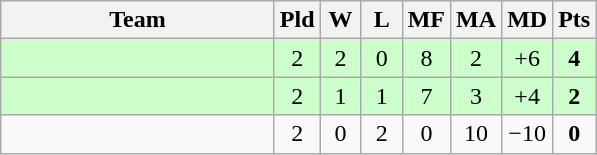<table class=wikitable style="text-align:center">
<tr>
<th width=175>Team</th>
<th width=20>Pld</th>
<th width=20>W</th>
<th width=20>L</th>
<th width=20>MF</th>
<th width=20>MA</th>
<th width=20>MD</th>
<th width=20>Pts</th>
</tr>
<tr bgcolor=ccffcc>
<td align=left></td>
<td>2</td>
<td>2</td>
<td>0</td>
<td>8</td>
<td>2</td>
<td>+6</td>
<td><strong>4</strong></td>
</tr>
<tr bgcolor=ccffcc>
<td align=left></td>
<td>2</td>
<td>1</td>
<td>1</td>
<td>7</td>
<td>3</td>
<td>+4</td>
<td><strong>2</strong></td>
</tr>
<tr>
<td align=left></td>
<td>2</td>
<td>0</td>
<td>2</td>
<td>0</td>
<td>10</td>
<td>−10</td>
<td><strong>0</strong></td>
</tr>
</table>
